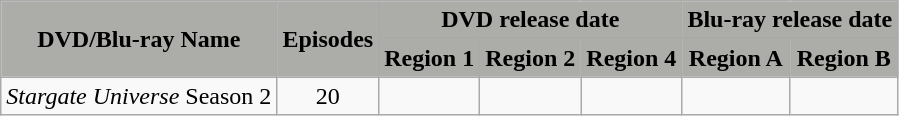<table class="wikitable" style="text-align: center;">
<tr>
<th rowspan="2" style="background:#acada8;">DVD/Blu-ray Name</th>
<th rowspan="2" style="background:#acada8;">Episodes</th>
<th colspan="3" style="background:#acada8;">DVD release date</th>
<th colspan="2" style="background:#acada8;">Blu-ray release date</th>
</tr>
<tr>
<th style="background:#acada8;">Region 1</th>
<th style="background:#acada8;">Region 2</th>
<th style="background:#acada8;">Region 4</th>
<th style="background:#acada8;">Region A</th>
<th style="background:#acada8;">Region B</th>
</tr>
<tr>
<td align="left"><em>Stargate Universe</em> Season 2</td>
<td>20</td>
<td></td>
<td></td>
<td></td>
<td></td>
<td></td>
</tr>
</table>
